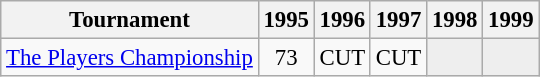<table class="wikitable" style="font-size:95%;text-align:center;">
<tr>
<th>Tournament</th>
<th>1995</th>
<th>1996</th>
<th>1997</th>
<th>1998</th>
<th>1999</th>
</tr>
<tr>
<td align=left><a href='#'>The Players Championship</a></td>
<td>73</td>
<td>CUT</td>
<td>CUT</td>
<td style="background:#eeeeee;"></td>
<td style="background:#eeeeee;"></td>
</tr>
</table>
